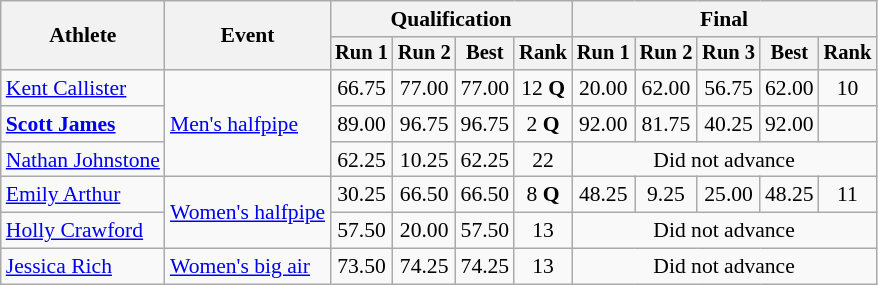<table class="wikitable" style="font-size:90%">
<tr>
<th rowspan="2">Athlete</th>
<th rowspan="2">Event</th>
<th colspan="4">Qualification</th>
<th colspan="5">Final</th>
</tr>
<tr style="font-size:95%">
<th>Run 1</th>
<th>Run 2</th>
<th>Best</th>
<th>Rank</th>
<th>Run 1</th>
<th>Run 2</th>
<th>Run 3</th>
<th>Best</th>
<th>Rank</th>
</tr>
<tr align=center>
<td align=left><a href='#'>Kent Callister</a></td>
<td align=left rowspan=3><a href='#'>Men's halfpipe</a></td>
<td>66.75</td>
<td>77.00</td>
<td>77.00</td>
<td>12 <strong>Q</strong></td>
<td>20.00</td>
<td>62.00</td>
<td>56.75</td>
<td>62.00</td>
<td>10</td>
</tr>
<tr align=center>
<td align=left><strong><a href='#'>Scott James</a></strong></td>
<td>89.00</td>
<td>96.75</td>
<td>96.75</td>
<td>2 <strong>Q</strong></td>
<td>92.00</td>
<td>81.75</td>
<td>40.25</td>
<td>92.00</td>
<td></td>
</tr>
<tr align=center>
<td align=left><a href='#'>Nathan Johnstone</a></td>
<td>62.25</td>
<td>10.25</td>
<td>62.25</td>
<td>22</td>
<td colspan=5>Did not advance</td>
</tr>
<tr align=center>
<td align=left><a href='#'>Emily Arthur</a></td>
<td align=left rowspan=2><a href='#'>Women's halfpipe</a></td>
<td>30.25</td>
<td>66.50</td>
<td>66.50</td>
<td>8 <strong>Q</strong></td>
<td>48.25</td>
<td>9.25</td>
<td>25.00</td>
<td>48.25</td>
<td>11</td>
</tr>
<tr align=center>
<td align=left><a href='#'>Holly Crawford</a></td>
<td>57.50</td>
<td>20.00</td>
<td>57.50</td>
<td>13</td>
<td colspan=5>Did not advance</td>
</tr>
<tr align=center>
<td align=left><a href='#'>Jessica Rich</a></td>
<td align=left><a href='#'>Women's big air</a></td>
<td>73.50</td>
<td>74.25</td>
<td>74.25</td>
<td>13</td>
<td colspan=5>Did not advance</td>
</tr>
</table>
